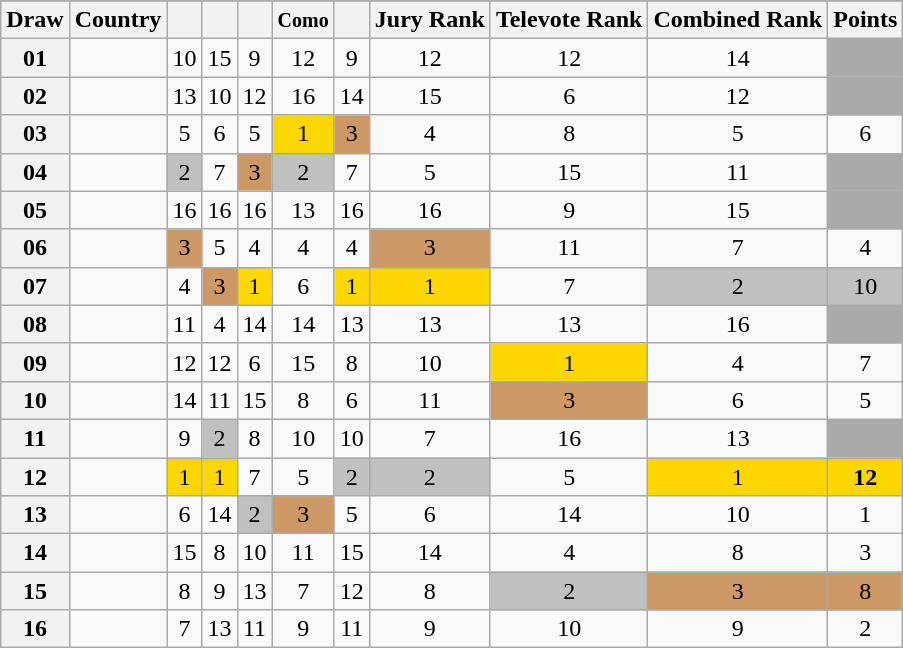<table class="sortable wikitable collapsible plainrowheaders" style="text-align:center;">
<tr>
</tr>
<tr>
<th scope="col">Draw</th>
<th scope="col">Country</th>
<th scope="col"><small></small></th>
<th scope="col"><small></small></th>
<th scope="col"><small></small></th>
<th scope="col"><small>Como</small></th>
<th scope="col"><small></small></th>
<th scope="col">Jury Rank</th>
<th scope="col">Televote Rank</th>
<th scope="col">Combined Rank</th>
<th scope="col">Points</th>
</tr>
<tr>
<th scope="row" style="text-align:center;">01</th>
<td style="text-align:left;"></td>
<td>10</td>
<td>15</td>
<td>9</td>
<td>12</td>
<td>9</td>
<td>12</td>
<td>12</td>
<td>14</td>
<td style="background:#AAAAAA;"></td>
</tr>
<tr>
<th scope="row" style="text-align:center;">02</th>
<td style="text-align:left;"></td>
<td>13</td>
<td>10</td>
<td>12</td>
<td>16</td>
<td>14</td>
<td>15</td>
<td>6</td>
<td>12</td>
<td style="background:#AAAAAA;"></td>
</tr>
<tr>
<th scope="row" style="text-align:center;">03</th>
<td style="text-align:left;"></td>
<td>5</td>
<td>6</td>
<td>5</td>
<td style="background:gold;">1</td>
<td style="background:#CC9966;">3</td>
<td>4</td>
<td>8</td>
<td>5</td>
<td>6</td>
</tr>
<tr>
<th scope="row" style="text-align:center;">04</th>
<td style="text-align:left;"></td>
<td style="background:silver;">2</td>
<td>7</td>
<td style="background:#CC9966;">3</td>
<td style="background:silver;">2</td>
<td>7</td>
<td>5</td>
<td>15</td>
<td>11</td>
<td style="background:#AAAAAA;"></td>
</tr>
<tr>
<th scope="row" style="text-align:center;">05</th>
<td style="text-align:left;"></td>
<td>16</td>
<td>16</td>
<td>16</td>
<td>13</td>
<td>16</td>
<td>16</td>
<td>9</td>
<td>15</td>
<td style="background:#AAAAAA;"></td>
</tr>
<tr>
<th scope="row" style="text-align:center;">06</th>
<td style="text-align:left;"></td>
<td style="background:#CC9966;">3</td>
<td>5</td>
<td>4</td>
<td>4</td>
<td>4</td>
<td style="background:#CC9966;">3</td>
<td>11</td>
<td>7</td>
<td>4</td>
</tr>
<tr>
<th scope="row" style="text-align:center;">07</th>
<td style="text-align:left;"></td>
<td>4</td>
<td style="background:#CC9966;">3</td>
<td style="background:gold;">1</td>
<td>6</td>
<td style="background:gold;">1</td>
<td style="background:gold;">1</td>
<td>7</td>
<td style="background:silver;">2</td>
<td style="background:silver;">10</td>
</tr>
<tr>
<th scope="row" style="text-align:center;">08</th>
<td style="text-align:left;"></td>
<td>11</td>
<td>4</td>
<td>14</td>
<td>14</td>
<td>13</td>
<td>13</td>
<td>13</td>
<td>16</td>
<td style="background:#AAAAAA;"></td>
</tr>
<tr>
<th scope="row" style="text-align:center;">09</th>
<td style="text-align:left;"></td>
<td>12</td>
<td>12</td>
<td>6</td>
<td>15</td>
<td>8</td>
<td>10</td>
<td style="background:gold;">1</td>
<td>4</td>
<td>7</td>
</tr>
<tr>
<th scope="row" style="text-align:center;">10</th>
<td style="text-align:left;"></td>
<td>14</td>
<td>11</td>
<td>15</td>
<td>8</td>
<td>6</td>
<td>11</td>
<td style="background:#CC9966;">3</td>
<td>6</td>
<td>5</td>
</tr>
<tr>
<th scope="row" style="text-align:center;">11</th>
<td style="text-align:left;"></td>
<td>9</td>
<td style="background:silver;">2</td>
<td>8</td>
<td>10</td>
<td>10</td>
<td>7</td>
<td>16</td>
<td>13</td>
<td style="background:#AAAAAA;"></td>
</tr>
<tr>
<th scope="row" style="text-align:center;">12</th>
<td style="text-align:left;"></td>
<td style="background:gold;">1</td>
<td style="background:gold;">1</td>
<td>7</td>
<td>5</td>
<td style="background:silver;">2</td>
<td style="background:silver;">2</td>
<td>5</td>
<td style="background:gold;">1</td>
<td style="background:gold;"><strong>12</strong></td>
</tr>
<tr>
<th scope="row" style="text-align:center;">13</th>
<td style="text-align:left;"></td>
<td>6</td>
<td>14</td>
<td style="background:silver;">2</td>
<td style="background:#CC9966;">3</td>
<td>5</td>
<td>6</td>
<td>14</td>
<td>10</td>
<td>1</td>
</tr>
<tr>
<th scope="row" style="text-align:center;">14</th>
<td style="text-align:left;"></td>
<td>15</td>
<td>8</td>
<td>10</td>
<td>11</td>
<td>15</td>
<td>14</td>
<td>4</td>
<td>8</td>
<td>3</td>
</tr>
<tr>
<th scope="row" style="text-align:center;">15</th>
<td style="text-align:left;"></td>
<td>8</td>
<td>9</td>
<td>13</td>
<td>7</td>
<td>12</td>
<td>8</td>
<td style="background:silver;">2</td>
<td style="background:#CC9966;">3</td>
<td style="background:#CC9966;">8</td>
</tr>
<tr>
<th scope="row" style="text-align:center;">16</th>
<td style="text-align:left;"></td>
<td>7</td>
<td>13</td>
<td>11</td>
<td>9</td>
<td>11</td>
<td>9</td>
<td>10</td>
<td>9</td>
<td>2</td>
</tr>
</table>
